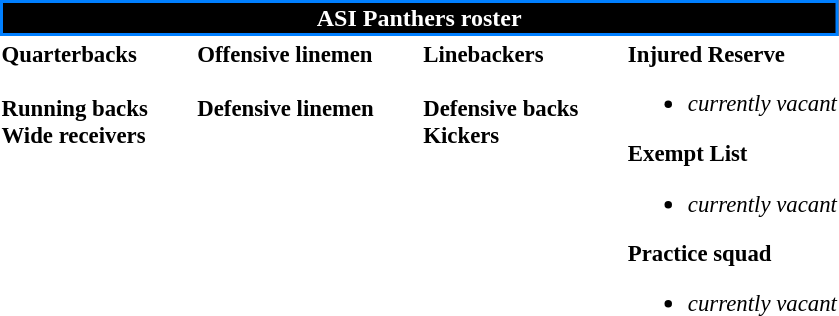<table class="toccolours" style="text-align: left;">
<tr>
<th colspan="7" style="background-color:black; color:white; text-align:center; border:2px solid #007FFF;">ASI Panthers roster</th>
</tr>
<tr>
<td style="font-size: 95%;vertical-align:top;"><strong>Quarterbacks</strong><br><br><strong>Running backs</strong>
<br><strong>Wide receivers</strong>


</td>
<td style="width: 25px;"></td>
<td style="font-size: 95%;vertical-align:top;"><strong>Offensive linemen</strong><br>


<br><strong>Defensive linemen</strong>
</td>
<td style="width: 25px;"></td>
<td style="font-size: 95%;vertical-align:top;"><strong>Linebackers</strong><br>
<br><strong>Defensive backs</strong>





<br><strong>Kickers</strong>
</td>
<td style="width: 25px;"></td>
<td style="font-size: 95%;vertical-align:top;"><strong>Injured Reserve</strong><br><ul><li><em>currently vacant</em></li></ul><strong>Exempt List</strong><ul><li><em>currently vacant</em></li></ul><strong>Practice squad</strong><ul><li><em>currently vacant</em></li></ul></td>
</tr>
<tr>
</tr>
</table>
